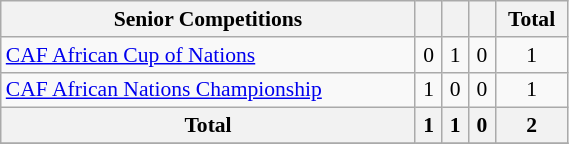<table class="wikitable" style="width:30%; font-size:90%; text-align:center">
<tr>
<th>Senior Competitions</th>
<th></th>
<th></th>
<th></th>
<th>Total</th>
</tr>
<tr>
<td align=left><a href='#'>CAF African Cup of Nations</a></td>
<td>0</td>
<td>1</td>
<td>0</td>
<td>1</td>
</tr>
<tr>
<td align=left><a href='#'>CAF African Nations Championship</a></td>
<td>1</td>
<td>0</td>
<td>0</td>
<td>1</td>
</tr>
<tr>
<th>Total</th>
<th>1</th>
<th>1</th>
<th>0</th>
<th>2</th>
</tr>
<tr>
</tr>
</table>
